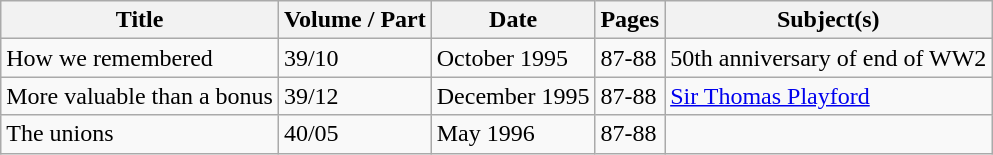<table class="wikitable" border="1">
<tr>
<th>Title</th>
<th>Volume / Part</th>
<th>Date</th>
<th>Pages</th>
<th>Subject(s)</th>
</tr>
<tr>
<td>How we remembered</td>
<td>39/10</td>
<td>October 1995</td>
<td>87-88</td>
<td>50th anniversary of end of WW2</td>
</tr>
<tr>
<td>More valuable than a bonus</td>
<td>39/12</td>
<td>December 1995</td>
<td>87-88</td>
<td><a href='#'>Sir Thomas Playford</a></td>
</tr>
<tr>
<td>The unions</td>
<td>40/05</td>
<td>May 1996</td>
<td>87-88</td>
<td></td>
</tr>
</table>
